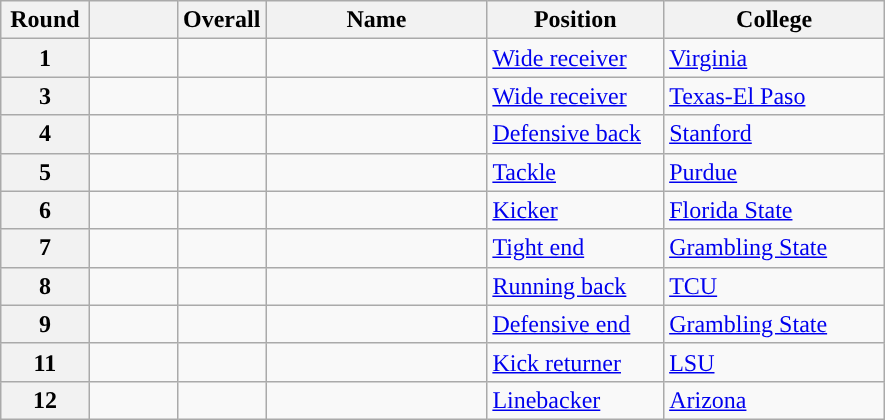<table class="wikitable sortable">
<tr>
<th scope="col" style="width: 10%;">Round</th>
<th scope="col" style="width: 10%;"></th>
<th scope="col" style="width: 10%;">Overall</th>
<th scope="col" style="width: 25%;">Name</th>
<th scope="col" style="width: 20%;">Position</th>
<th scope="col" style="width: 25%;">College</th>
</tr>
<tr>
<th scope="row">1</th>
<td></td>
<td></td>
<td></td>
<td><a href='#'>Wide receiver</a></td>
<td><a href='#'>Virginia</a></td>
</tr>
<tr>
<th scope="row">3</th>
<td></td>
<td></td>
<td></td>
<td><a href='#'>Wide receiver</a></td>
<td><a href='#'>Texas-El Paso</a></td>
</tr>
<tr>
<th scope="row">4</th>
<td></td>
<td></td>
<td></td>
<td><a href='#'>Defensive back</a></td>
<td><a href='#'>Stanford</a></td>
</tr>
<tr>
<th scope="row">5</th>
<td></td>
<td></td>
<td></td>
<td><a href='#'>Tackle</a></td>
<td><a href='#'>Purdue</a></td>
</tr>
<tr>
<th scope="row">6</th>
<td></td>
<td></td>
<td></td>
<td><a href='#'>Kicker</a></td>
<td><a href='#'>Florida State</a></td>
</tr>
<tr>
<th scope="row">7</th>
<td></td>
<td></td>
<td></td>
<td><a href='#'>Tight end</a></td>
<td><a href='#'>Grambling State</a></td>
</tr>
<tr>
<th scope="row">8</th>
<td></td>
<td></td>
<td></td>
<td><a href='#'>Running back</a></td>
<td><a href='#'>TCU</a></td>
</tr>
<tr>
<th scope="row">9</th>
<td></td>
<td></td>
<td></td>
<td><a href='#'>Defensive end</a></td>
<td><a href='#'>Grambling State</a></td>
</tr>
<tr>
<th scope="row">11</th>
<td></td>
<td></td>
<td></td>
<td><a href='#'>Kick returner</a></td>
<td><a href='#'>LSU</a></td>
</tr>
<tr>
<th scope="row">12</th>
<td></td>
<td></td>
<td></td>
<td><a href='#'>Linebacker</a></td>
<td><a href='#'>Arizona</a></td>
</tr>
</table>
